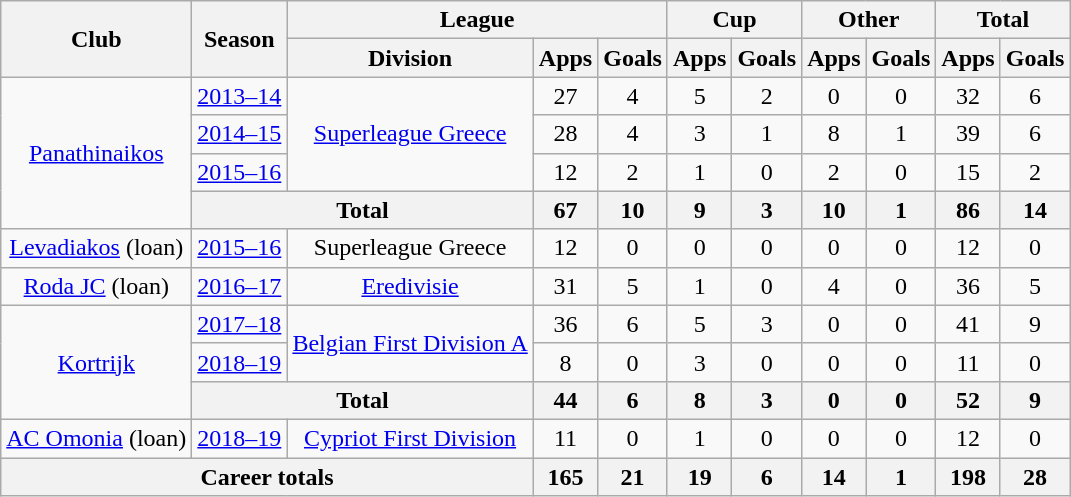<table class="wikitable" style="text-align: center">
<tr>
<th rowspan=2>Club</th>
<th rowspan=2>Season</th>
<th colspan=3>League</th>
<th colspan=2>Cup</th>
<th colspan=2>Other</th>
<th colspan=2>Total</th>
</tr>
<tr>
<th>Division</th>
<th>Apps</th>
<th>Goals</th>
<th>Apps</th>
<th>Goals</th>
<th>Apps</th>
<th>Goals</th>
<th>Apps</th>
<th>Goals</th>
</tr>
<tr>
<td rowspan=4><a href='#'>Panathinaikos</a></td>
<td><a href='#'>2013–14</a></td>
<td rowspan=3><a href='#'>Superleague Greece</a></td>
<td>27</td>
<td>4</td>
<td>5</td>
<td>2</td>
<td>0</td>
<td>0</td>
<td>32</td>
<td>6</td>
</tr>
<tr>
<td><a href='#'>2014–15</a></td>
<td>28</td>
<td>4</td>
<td>3</td>
<td>1</td>
<td>8</td>
<td>1</td>
<td>39</td>
<td>6</td>
</tr>
<tr>
<td><a href='#'>2015–16</a></td>
<td>12</td>
<td>2</td>
<td>1</td>
<td>0</td>
<td>2</td>
<td>0</td>
<td>15</td>
<td>2</td>
</tr>
<tr>
<th colspan=2>Total</th>
<th>67</th>
<th>10</th>
<th>9</th>
<th>3</th>
<th>10</th>
<th>1</th>
<th>86</th>
<th>14</th>
</tr>
<tr>
<td><a href='#'>Levadiakos</a> (loan)</td>
<td><a href='#'>2015–16</a></td>
<td>Superleague Greece</td>
<td>12</td>
<td>0</td>
<td>0</td>
<td>0</td>
<td>0</td>
<td>0</td>
<td>12</td>
<td>0</td>
</tr>
<tr>
<td><a href='#'>Roda JC</a> (loan)</td>
<td><a href='#'>2016–17</a></td>
<td><a href='#'>Eredivisie</a></td>
<td>31</td>
<td>5</td>
<td>1</td>
<td>0</td>
<td>4</td>
<td>0</td>
<td>36</td>
<td>5</td>
</tr>
<tr>
<td rowspan=3><a href='#'>Kortrijk</a></td>
<td><a href='#'>2017–18</a></td>
<td rowspan=2><a href='#'>Belgian First Division A</a></td>
<td>36</td>
<td>6</td>
<td>5</td>
<td>3</td>
<td>0</td>
<td>0</td>
<td>41</td>
<td>9</td>
</tr>
<tr>
<td><a href='#'>2018–19</a></td>
<td>8</td>
<td>0</td>
<td>3</td>
<td>0</td>
<td>0</td>
<td>0</td>
<td>11</td>
<td>0</td>
</tr>
<tr>
<th colspan=2>Total</th>
<th>44</th>
<th>6</th>
<th>8</th>
<th>3</th>
<th>0</th>
<th>0</th>
<th>52</th>
<th>9</th>
</tr>
<tr>
<td><a href='#'>AC Omonia</a> (loan)</td>
<td><a href='#'>2018–19</a></td>
<td><a href='#'>Cypriot First Division</a></td>
<td>11</td>
<td>0</td>
<td>1</td>
<td>0</td>
<td>0</td>
<td>0</td>
<td>12</td>
<td>0</td>
</tr>
<tr>
<th colspan=3>Career totals</th>
<th>165</th>
<th>21</th>
<th>19</th>
<th>6</th>
<th>14</th>
<th>1</th>
<th>198</th>
<th>28</th>
</tr>
</table>
